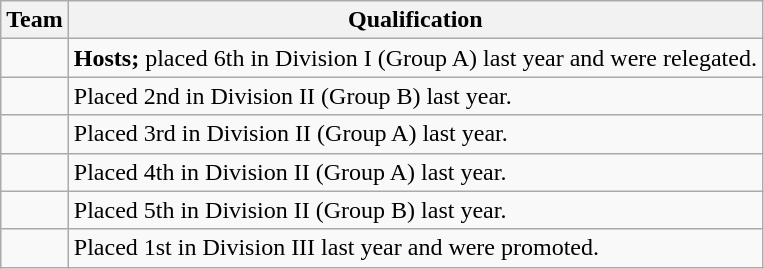<table class="wikitable">
<tr>
<th>Team</th>
<th>Qualification</th>
</tr>
<tr>
<td></td>
<td><strong>Hosts;</strong> placed 6th in Division I (Group A) last year and were relegated.</td>
</tr>
<tr>
<td></td>
<td>Placed 2nd in Division II (Group B) last year.</td>
</tr>
<tr>
<td></td>
<td>Placed 3rd in Division II (Group A) last year.</td>
</tr>
<tr>
<td></td>
<td>Placed 4th in Division II (Group A) last year.</td>
</tr>
<tr>
<td></td>
<td>Placed 5th in Division II (Group B) last year.</td>
</tr>
<tr>
<td></td>
<td>Placed 1st in Division III last year and were promoted.</td>
</tr>
</table>
